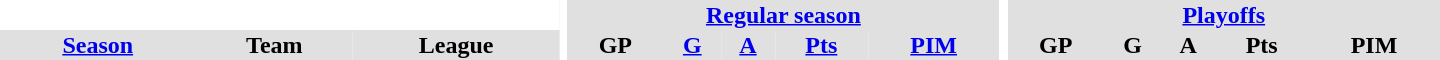<table border="0" cellpadding="1" cellspacing="0" style="text-align:center; width:60em">
<tr bgcolor="#e0e0e0">
<th colspan="3" bgcolor="#ffffff"></th>
<th rowspan="99" bgcolor="#ffffff"></th>
<th colspan="5"><a href='#'>Regular season</a></th>
<th rowspan="99" bgcolor="#ffffff"></th>
<th colspan="5"><a href='#'>Playoffs</a></th>
</tr>
<tr bgcolor="#e0e0e0">
<th><a href='#'>Season</a></th>
<th>Team</th>
<th>League</th>
<th>GP</th>
<th><a href='#'>G</a></th>
<th><a href='#'>A</a></th>
<th><a href='#'>Pts</a></th>
<th><a href='#'>PIM</a></th>
<th>GP</th>
<th>G</th>
<th>A</th>
<th>Pts</th>
<th>PIM</th>
</tr>
</table>
